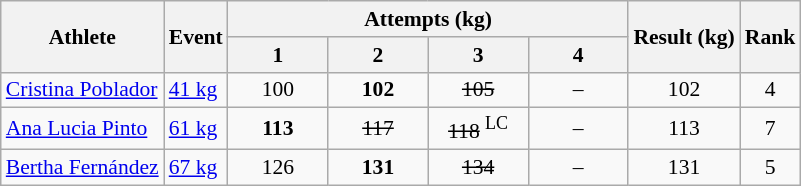<table class=wikitable style="font-size:90%">
<tr>
<th rowspan=2>Athlete</th>
<th rowspan=2>Event</th>
<th colspan=4>Attempts (kg)</th>
<th rowspan=2>Result (kg)</th>
<th rowspan=2>Rank</th>
</tr>
<tr>
<th width="60">1</th>
<th width="60">2</th>
<th width="60">3</th>
<th width="60">4</th>
</tr>
<tr style="text-align:center">
<td style="text-align:left"><a href='#'>Cristina Poblador</a></td>
<td style="text-align:left"><a href='#'>41 kg</a></td>
<td>100</td>
<td><strong>102</strong></td>
<td><s>105</s></td>
<td>–</td>
<td>102</td>
<td>4</td>
</tr>
<tr style="text-align:center">
<td style="text-align:left"><a href='#'>Ana Lucia Pinto</a></td>
<td style="text-align:left"><a href='#'>61 kg</a></td>
<td><strong>113</strong></td>
<td><s>117</s></td>
<td><s>118</s> <sup>LC</sup></td>
<td>–</td>
<td>113</td>
<td>7</td>
</tr>
<tr style="text-align:center">
<td style="text-align:left"><a href='#'>Bertha Fernández</a></td>
<td style="text-align:left"><a href='#'>67 kg</a></td>
<td>126</td>
<td><strong>131</strong></td>
<td><s>134</s></td>
<td>–</td>
<td>131</td>
<td>5</td>
</tr>
</table>
